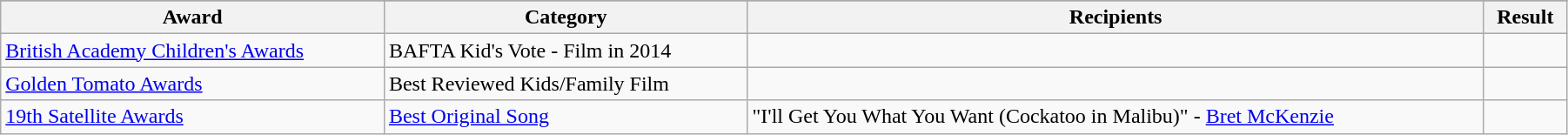<table class="wikitable" style="width:95%;">
<tr>
</tr>
<tr>
<th>Award</th>
<th>Category</th>
<th>Recipients</th>
<th>Result</th>
</tr>
<tr>
<td><a href='#'>British Academy Children's Awards</a></td>
<td>BAFTA Kid's Vote - Film in 2014</td>
<td></td>
<td></td>
</tr>
<tr>
<td><a href='#'>Golden Tomato Awards</a></td>
<td>Best Reviewed Kids/Family Film</td>
<td></td>
<td></td>
</tr>
<tr>
<td><a href='#'>19th Satellite Awards</a></td>
<td><a href='#'>Best Original Song</a></td>
<td>"I'll Get You What You Want (Cockatoo in Malibu)" - <a href='#'>Bret McKenzie</a></td>
<td></td>
</tr>
</table>
